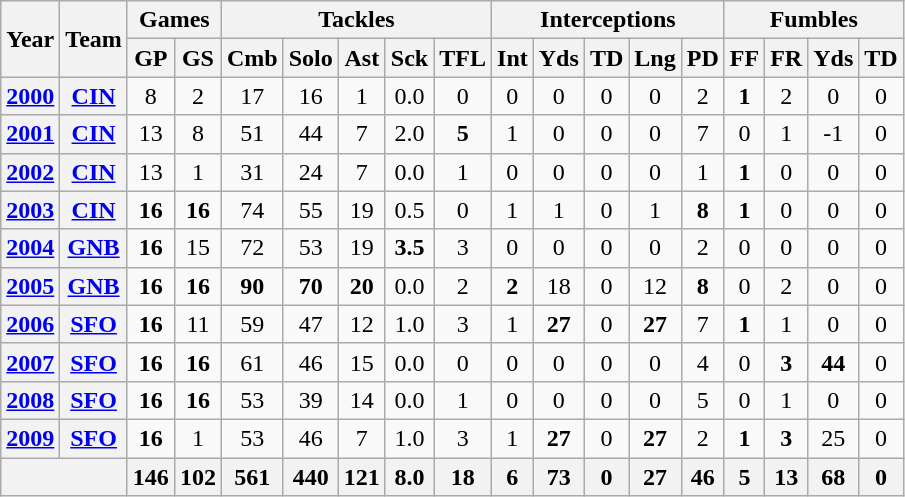<table class="wikitable" style="text-align:center">
<tr>
<th rowspan="2">Year</th>
<th rowspan="2">Team</th>
<th colspan="2">Games</th>
<th colspan="5">Tackles</th>
<th colspan="5">Interceptions</th>
<th colspan="4">Fumbles</th>
</tr>
<tr>
<th>GP</th>
<th>GS</th>
<th>Cmb</th>
<th>Solo</th>
<th>Ast</th>
<th>Sck</th>
<th>TFL</th>
<th>Int</th>
<th>Yds</th>
<th>TD</th>
<th>Lng</th>
<th>PD</th>
<th>FF</th>
<th>FR</th>
<th>Yds</th>
<th>TD</th>
</tr>
<tr>
<th><a href='#'>2000</a></th>
<th><a href='#'>CIN</a></th>
<td>8</td>
<td>2</td>
<td>17</td>
<td>16</td>
<td>1</td>
<td>0.0</td>
<td>0</td>
<td>0</td>
<td>0</td>
<td>0</td>
<td>0</td>
<td>2</td>
<td><strong>1</strong></td>
<td>2</td>
<td>0</td>
<td>0</td>
</tr>
<tr>
<th><a href='#'>2001</a></th>
<th><a href='#'>CIN</a></th>
<td>13</td>
<td>8</td>
<td>51</td>
<td>44</td>
<td>7</td>
<td>2.0</td>
<td><strong>5</strong></td>
<td>1</td>
<td>0</td>
<td>0</td>
<td>0</td>
<td>7</td>
<td>0</td>
<td>1</td>
<td>-1</td>
<td>0</td>
</tr>
<tr>
<th><a href='#'>2002</a></th>
<th><a href='#'>CIN</a></th>
<td>13</td>
<td>1</td>
<td>31</td>
<td>24</td>
<td>7</td>
<td>0.0</td>
<td>1</td>
<td>0</td>
<td>0</td>
<td>0</td>
<td>0</td>
<td>1</td>
<td><strong>1</strong></td>
<td>0</td>
<td>0</td>
<td>0</td>
</tr>
<tr>
<th><a href='#'>2003</a></th>
<th><a href='#'>CIN</a></th>
<td><strong>16</strong></td>
<td><strong>16</strong></td>
<td>74</td>
<td>55</td>
<td>19</td>
<td>0.5</td>
<td>0</td>
<td>1</td>
<td>1</td>
<td>0</td>
<td>1</td>
<td><strong>8</strong></td>
<td><strong>1</strong></td>
<td>0</td>
<td>0</td>
<td>0</td>
</tr>
<tr>
<th><a href='#'>2004</a></th>
<th><a href='#'>GNB</a></th>
<td><strong>16</strong></td>
<td>15</td>
<td>72</td>
<td>53</td>
<td>19</td>
<td><strong>3.5</strong></td>
<td>3</td>
<td>0</td>
<td>0</td>
<td>0</td>
<td>0</td>
<td>2</td>
<td>0</td>
<td>0</td>
<td>0</td>
<td>0</td>
</tr>
<tr>
<th><a href='#'>2005</a></th>
<th><a href='#'>GNB</a></th>
<td><strong>16</strong></td>
<td><strong>16</strong></td>
<td><strong>90</strong></td>
<td><strong>70</strong></td>
<td><strong>20</strong></td>
<td>0.0</td>
<td>2</td>
<td><strong>2</strong></td>
<td>18</td>
<td>0</td>
<td>12</td>
<td><strong>8</strong></td>
<td>0</td>
<td>2</td>
<td>0</td>
<td>0</td>
</tr>
<tr>
<th><a href='#'>2006</a></th>
<th><a href='#'>SFO</a></th>
<td><strong>16</strong></td>
<td>11</td>
<td>59</td>
<td>47</td>
<td>12</td>
<td>1.0</td>
<td>3</td>
<td>1</td>
<td><strong>27</strong></td>
<td>0</td>
<td><strong>27</strong></td>
<td>7</td>
<td><strong>1</strong></td>
<td>1</td>
<td>0</td>
<td>0</td>
</tr>
<tr>
<th><a href='#'>2007</a></th>
<th><a href='#'>SFO</a></th>
<td><strong>16</strong></td>
<td><strong>16</strong></td>
<td>61</td>
<td>46</td>
<td>15</td>
<td>0.0</td>
<td>0</td>
<td>0</td>
<td>0</td>
<td>0</td>
<td>0</td>
<td>4</td>
<td>0</td>
<td><strong>3</strong></td>
<td><strong>44</strong></td>
<td>0</td>
</tr>
<tr>
<th><a href='#'>2008</a></th>
<th><a href='#'>SFO</a></th>
<td><strong>16</strong></td>
<td><strong>16</strong></td>
<td>53</td>
<td>39</td>
<td>14</td>
<td>0.0</td>
<td>1</td>
<td>0</td>
<td>0</td>
<td>0</td>
<td>0</td>
<td>5</td>
<td>0</td>
<td>1</td>
<td>0</td>
<td>0</td>
</tr>
<tr>
<th><a href='#'>2009</a></th>
<th><a href='#'>SFO</a></th>
<td><strong>16</strong></td>
<td>1</td>
<td>53</td>
<td>46</td>
<td>7</td>
<td>1.0</td>
<td>3</td>
<td>1</td>
<td><strong>27</strong></td>
<td>0</td>
<td><strong>27</strong></td>
<td>2</td>
<td><strong>1</strong></td>
<td><strong>3</strong></td>
<td>25</td>
<td>0</td>
</tr>
<tr>
<th colspan="2"></th>
<th>146</th>
<th>102</th>
<th>561</th>
<th>440</th>
<th>121</th>
<th>8.0</th>
<th>18</th>
<th>6</th>
<th>73</th>
<th>0</th>
<th>27</th>
<th>46</th>
<th>5</th>
<th>13</th>
<th>68</th>
<th>0</th>
</tr>
</table>
